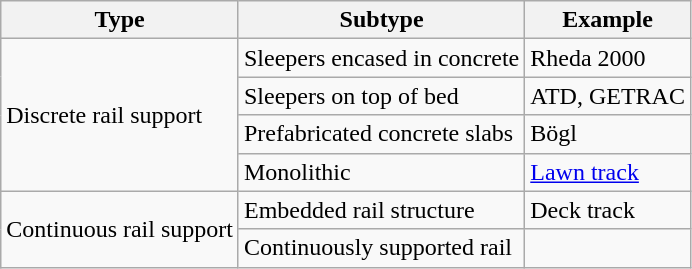<table class="wikitable">
<tr>
<th>Type</th>
<th>Subtype</th>
<th>Example</th>
</tr>
<tr>
<td rowspan="4">Discrete rail support</td>
<td>Sleepers encased in concrete</td>
<td>Rheda 2000</td>
</tr>
<tr>
<td>Sleepers on top of bed</td>
<td>ATD, GETRAC</td>
</tr>
<tr>
<td>Prefabricated concrete slabs</td>
<td>Bögl</td>
</tr>
<tr>
<td>Monolithic</td>
<td><a href='#'>Lawn track</a></td>
</tr>
<tr>
<td rowspan="2">Continuous rail support</td>
<td>Embedded rail structure</td>
<td>Deck track</td>
</tr>
<tr>
<td>Continuously supported rail</td>
<td></td>
</tr>
</table>
